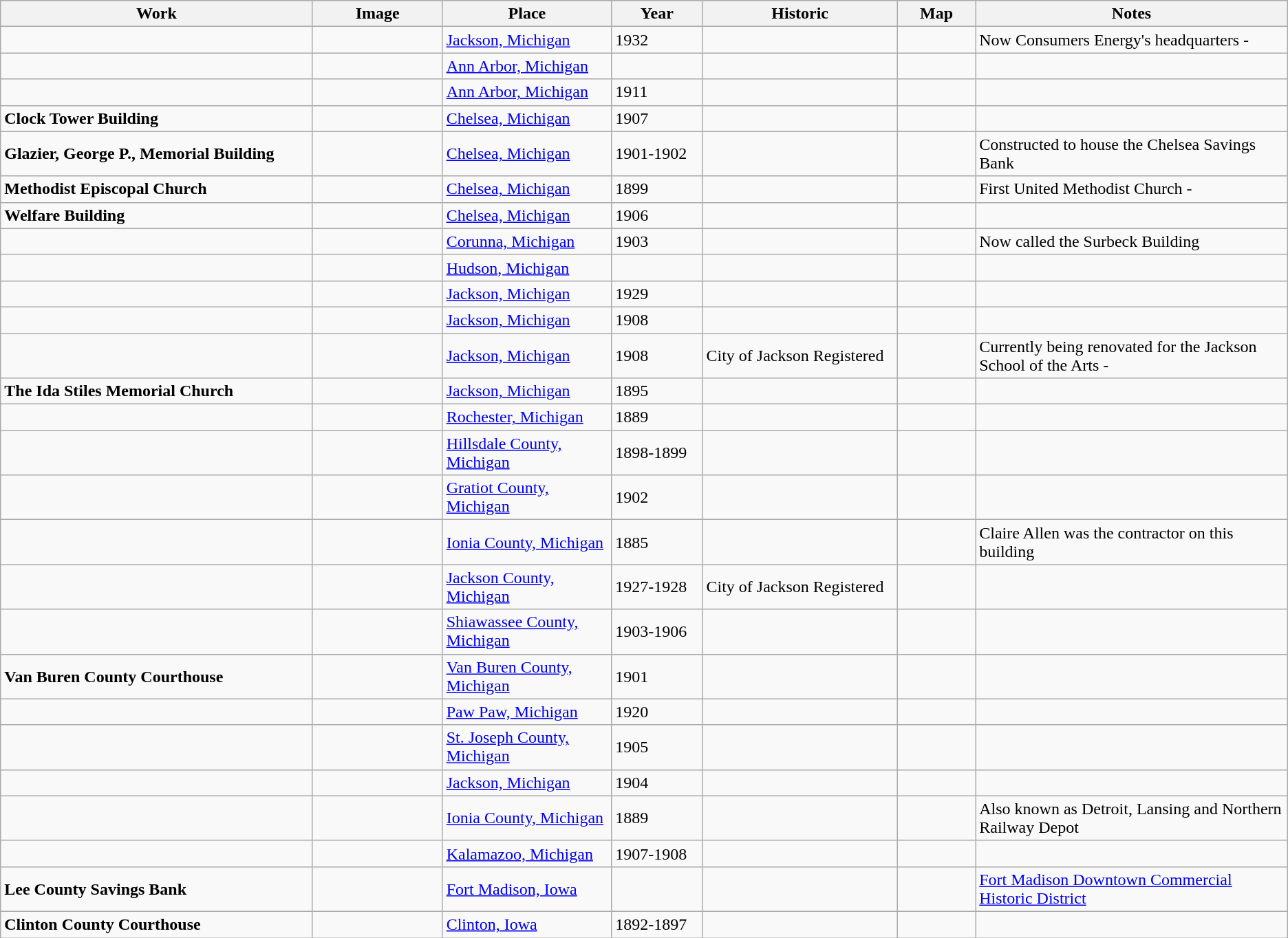<table class="wikitable sortable">
<tr>
<th style="width:24%;">Work</th>
<th style="width:10%;">Image</th>
<th style="width:13%;">Place</th>
<th style="width:7%;">Year</th>
<th style="width:15%;">Historic</th>
<th style="width:6%;">Map</th>
<th style="width:24%;" class="unsortable">Notes</th>
</tr>
<tr>
<td></td>
<td></td>
<td><a href='#'>Jackson, Michigan</a></td>
<td>1932</td>
<td></td>
<td></td>
<td>Now Consumers Energy's headquarters - </td>
</tr>
<tr>
<td></td>
<td></td>
<td><a href='#'>Ann Arbor, Michigan</a></td>
<td></td>
<td></td>
<td></td>
<td></td>
</tr>
<tr>
<td></td>
<td></td>
<td><a href='#'>Ann Arbor, Michigan</a></td>
<td>1911</td>
<td></td>
<td></td>
<td></td>
</tr>
<tr>
<td><strong>Clock Tower Building</strong></td>
<td></td>
<td><a href='#'>Chelsea, Michigan</a></td>
<td>1907</td>
<td></td>
<td></td>
<td></td>
</tr>
<tr>
<td><strong>Glazier, George P., Memorial Building</strong></td>
<td></td>
<td><a href='#'>Chelsea, Michigan</a></td>
<td>1901-1902</td>
<td></td>
<td></td>
<td>Constructed to house the Chelsea Savings Bank</td>
</tr>
<tr>
<td><strong>Methodist Episcopal Church</strong></td>
<td></td>
<td><a href='#'>Chelsea, Michigan</a></td>
<td>1899</td>
<td></td>
<td></td>
<td>First United Methodist Church -  </td>
</tr>
<tr>
<td><strong>Welfare Building</strong></td>
<td></td>
<td><a href='#'>Chelsea, Michigan</a></td>
<td>1906</td>
<td></td>
<td></td>
<td></td>
</tr>
<tr>
<td></td>
<td></td>
<td><a href='#'>Corunna, Michigan</a></td>
<td>1903</td>
<td></td>
<td></td>
<td>Now called the Surbeck Building</td>
</tr>
<tr>
<td></td>
<td></td>
<td><a href='#'>Hudson, Michigan</a></td>
<td></td>
<td></td>
<td></td>
<td></td>
</tr>
<tr>
<td></td>
<td></td>
<td><a href='#'>Jackson, Michigan</a></td>
<td>1929</td>
<td></td>
<td></td>
<td></td>
</tr>
<tr>
<td></td>
<td></td>
<td><a href='#'>Jackson, Michigan</a></td>
<td>1908</td>
<td></td>
<td></td>
<td></td>
</tr>
<tr>
<td></td>
<td></td>
<td><a href='#'>Jackson, Michigan</a></td>
<td>1908</td>
<td>City of Jackson Registered</td>
<td></td>
<td>Currently being renovated for the Jackson School of the Arts - </td>
</tr>
<tr>
<td><strong>The Ida Stiles Memorial Church</strong></td>
<td></td>
<td><a href='#'>Jackson, Michigan</a></td>
<td>1895</td>
<td></td>
<td></td>
<td></td>
</tr>
<tr>
<td></td>
<td></td>
<td><a href='#'>Rochester, Michigan</a></td>
<td>1889</td>
<td></td>
<td></td>
<td></td>
</tr>
<tr>
<td></td>
<td></td>
<td><a href='#'>Hillsdale County, Michigan</a></td>
<td>1898-1899</td>
<td></td>
<td></td>
<td></td>
</tr>
<tr>
<td></td>
<td></td>
<td><a href='#'>Gratiot County, Michigan</a></td>
<td>1902</td>
<td></td>
<td></td>
<td></td>
</tr>
<tr>
<td></td>
<td></td>
<td><a href='#'>Ionia County, Michigan</a></td>
<td>1885</td>
<td></td>
<td></td>
<td>Claire Allen was the contractor on this building</td>
</tr>
<tr>
<td></td>
<td></td>
<td><a href='#'>Jackson County, Michigan</a></td>
<td>1927-1928</td>
<td>City of Jackson Registered</td>
<td></td>
<td></td>
</tr>
<tr>
<td></td>
<td></td>
<td><a href='#'>Shiawassee County, Michigan</a></td>
<td>1903-1906</td>
<td></td>
<td></td>
<td></td>
</tr>
<tr>
<td><strong>Van Buren County Courthouse</strong></td>
<td></td>
<td><a href='#'>Van Buren County, Michigan</a></td>
<td>1901</td>
<td></td>
<td></td>
<td></td>
</tr>
<tr>
<td></td>
<td></td>
<td><a href='#'>Paw Paw, Michigan</a></td>
<td>1920</td>
<td></td>
<td></td>
<td></td>
</tr>
<tr>
<td></td>
<td></td>
<td><a href='#'>St. Joseph County, Michigan</a></td>
<td>1905</td>
<td></td>
<td></td>
<td></td>
</tr>
<tr>
<td></td>
<td></td>
<td><a href='#'>Jackson, Michigan</a></td>
<td>1904</td>
<td></td>
<td></td>
<td></td>
</tr>
<tr>
<td></td>
<td></td>
<td><a href='#'>Ionia County, Michigan</a></td>
<td>1889</td>
<td></td>
<td></td>
<td>Also known as Detroit, Lansing and Northern Railway Depot</td>
</tr>
<tr>
<td></td>
<td></td>
<td><a href='#'>Kalamazoo, Michigan</a></td>
<td>1907-1908</td>
<td></td>
<td></td>
<td></td>
</tr>
<tr>
<td><strong>Lee County Savings Bank</strong></td>
<td></td>
<td><a href='#'>Fort Madison, Iowa</a></td>
<td></td>
<td></td>
<td></td>
<td><a href='#'>Fort Madison Downtown Commercial Historic District</a></td>
</tr>
<tr>
<td><strong>Clinton County Courthouse</strong> </td>
<td></td>
<td><a href='#'>Clinton, Iowa</a></td>
<td>1892-1897</td>
<td></td>
<td></td>
<td></td>
</tr>
</table>
